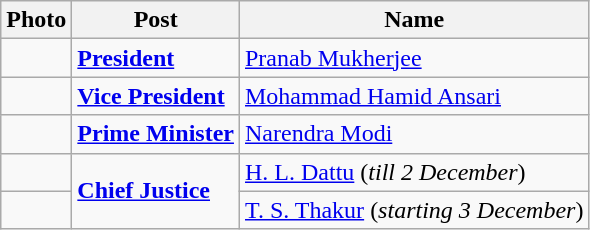<table class=wikitable>
<tr>
<th>Photo</th>
<th>Post</th>
<th>Name</th>
</tr>
<tr>
<td></td>
<td><strong><a href='#'>President</a></strong></td>
<td><a href='#'>Pranab Mukherjee</a></td>
</tr>
<tr>
<td></td>
<td><strong><a href='#'>Vice President</a></strong></td>
<td><a href='#'>Mohammad Hamid Ansari</a></td>
</tr>
<tr>
<td></td>
<td><strong><a href='#'>Prime Minister</a></strong></td>
<td><a href='#'>Narendra Modi</a></td>
</tr>
<tr>
<td></td>
<td rowspan=2><strong><a href='#'>Chief Justice</a></strong></td>
<td><a href='#'>H. L. Dattu</a> (<em>till 2 December</em>)</td>
</tr>
<tr>
<td></td>
<td><a href='#'>T. S. Thakur</a> (<em>starting 3 December</em>)</td>
</tr>
</table>
